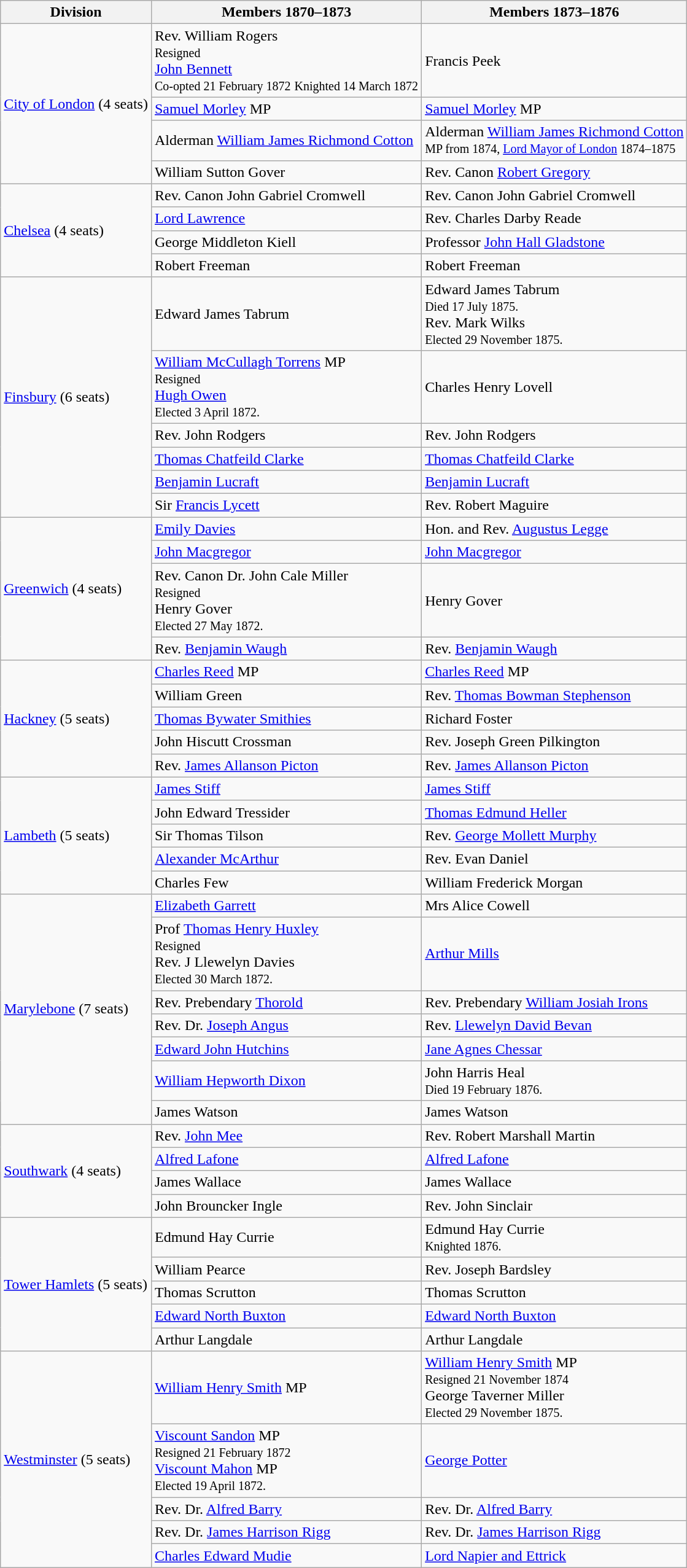<table class="wikitable">
<tr>
<th>Division</th>
<th>Members 1870–1873</th>
<th>Members 1873–1876</th>
</tr>
<tr>
<td rowspan="4"><a href='#'>City of London</a> (4 seats)</td>
<td>Rev. William Rogers<small><br>Resigned<br></small><a href='#'>John Bennett</a><small><br>Co-opted 21 February 1872</small> <small>Knighted 14 March 1872</small></td>
<td>Francis Peek</td>
</tr>
<tr>
<td><a href='#'>Samuel Morley</a> MP</td>
<td><a href='#'>Samuel Morley</a> MP</td>
</tr>
<tr>
<td>Alderman <a href='#'>William James Richmond Cotton</a></td>
<td>Alderman <a href='#'>William James Richmond Cotton</a><small><br>MP from 1874, <a href='#'>Lord Mayor of London</a> 1874–1875</small></td>
</tr>
<tr>
<td>William Sutton Gover</td>
<td>Rev. Canon <a href='#'>Robert Gregory</a></td>
</tr>
<tr>
<td rowspan="4"><a href='#'>Chelsea</a> (4 seats)</td>
<td>Rev. Canon John Gabriel Cromwell</td>
<td>Rev. Canon John Gabriel Cromwell</td>
</tr>
<tr>
<td><a href='#'>Lord Lawrence</a></td>
<td>Rev. Charles Darby Reade</td>
</tr>
<tr>
<td>George Middleton Kiell</td>
<td>Professor <a href='#'>John Hall Gladstone</a></td>
</tr>
<tr>
<td>Robert Freeman</td>
<td>Robert Freeman</td>
</tr>
<tr>
<td rowspan="6"><a href='#'>Finsbury</a> (6 seats)</td>
<td>Edward James Tabrum</td>
<td>Edward James Tabrum<small><br>Died 17 July 1875.</small><br>Rev. Mark Wilks<small><br>Elected 29 November 1875.</small></td>
</tr>
<tr>
<td><a href='#'>William McCullagh Torrens</a> MP<small><br>Resigned<br></small><a href='#'>Hugh Owen</a><small><br>Elected 3 April 1872.</small></td>
<td>Charles Henry Lovell</td>
</tr>
<tr>
<td>Rev. John Rodgers</td>
<td>Rev. John Rodgers</td>
</tr>
<tr>
<td><a href='#'>Thomas Chatfeild Clarke</a></td>
<td><a href='#'>Thomas Chatfeild Clarke</a></td>
</tr>
<tr>
<td><a href='#'>Benjamin Lucraft</a></td>
<td><a href='#'>Benjamin Lucraft</a></td>
</tr>
<tr>
<td>Sir <a href='#'>Francis Lycett</a></td>
<td>Rev. Robert Maguire</td>
</tr>
<tr>
<td rowspan="4"><a href='#'>Greenwich</a> (4 seats)</td>
<td><a href='#'>Emily Davies</a></td>
<td>Hon. and Rev. <a href='#'>Augustus Legge</a></td>
</tr>
<tr>
<td><a href='#'>John Macgregor</a></td>
<td><a href='#'>John Macgregor</a></td>
</tr>
<tr>
<td>Rev. Canon Dr. John Cale Miller<small><br>Resigned<br></small>Henry Gover<small><br>Elected 27 May 1872.</small></td>
<td>Henry Gover</td>
</tr>
<tr>
<td>Rev. <a href='#'>Benjamin Waugh</a></td>
<td>Rev. <a href='#'>Benjamin Waugh</a></td>
</tr>
<tr>
<td rowspan="5"><a href='#'>Hackney</a> (5 seats)</td>
<td><a href='#'>Charles Reed</a> MP</td>
<td><a href='#'>Charles Reed</a> MP</td>
</tr>
<tr>
<td>William Green</td>
<td>Rev. <a href='#'>Thomas Bowman Stephenson</a></td>
</tr>
<tr>
<td><a href='#'>Thomas Bywater Smithies</a></td>
<td>Richard Foster</td>
</tr>
<tr>
<td>John Hiscutt Crossman</td>
<td>Rev. Joseph Green Pilkington</td>
</tr>
<tr>
<td>Rev. <a href='#'>James Allanson Picton</a></td>
<td>Rev. <a href='#'>James Allanson Picton</a></td>
</tr>
<tr>
<td rowspan="5"><a href='#'>Lambeth</a> (5 seats)</td>
<td><a href='#'>James Stiff</a></td>
<td><a href='#'>James Stiff</a></td>
</tr>
<tr>
<td>John Edward Tressider</td>
<td><a href='#'>Thomas Edmund Heller</a></td>
</tr>
<tr>
<td>Sir Thomas Tilson</td>
<td>Rev. <a href='#'>George Mollett Murphy</a></td>
</tr>
<tr>
<td><a href='#'>Alexander McArthur</a></td>
<td>Rev. Evan Daniel</td>
</tr>
<tr>
<td>Charles Few</td>
<td>William Frederick Morgan</td>
</tr>
<tr>
<td rowspan="7"><a href='#'>Marylebone</a> (7 seats)</td>
<td><a href='#'>Elizabeth Garrett</a></td>
<td>Mrs Alice Cowell</td>
</tr>
<tr>
<td>Prof <a href='#'>Thomas Henry Huxley</a><small><br>Resigned<br></small>Rev. J Llewelyn Davies<small><br>Elected 30 March 1872.</small></td>
<td><a href='#'>Arthur Mills</a></td>
</tr>
<tr>
<td>Rev. Prebendary <a href='#'>Thorold</a></td>
<td>Rev. Prebendary <a href='#'>William Josiah Irons</a></td>
</tr>
<tr>
<td>Rev. Dr. <a href='#'>Joseph Angus</a></td>
<td>Rev. <a href='#'>Llewelyn David Bevan</a></td>
</tr>
<tr>
<td><a href='#'>Edward John Hutchins</a></td>
<td><a href='#'>Jane Agnes Chessar</a></td>
</tr>
<tr>
<td><a href='#'>William Hepworth Dixon</a></td>
<td>John Harris Heal<small><br>Died 19 February 1876.</small></td>
</tr>
<tr>
<td>James Watson</td>
<td>James Watson</td>
</tr>
<tr>
<td rowspan="4"><a href='#'>Southwark</a> (4 seats)</td>
<td>Rev. <a href='#'>John Mee</a></td>
<td>Rev. Robert Marshall Martin</td>
</tr>
<tr>
<td><a href='#'>Alfred Lafone</a></td>
<td><a href='#'>Alfred Lafone</a></td>
</tr>
<tr>
<td>James Wallace</td>
<td>James Wallace</td>
</tr>
<tr>
<td>John Brouncker Ingle</td>
<td>Rev. John Sinclair</td>
</tr>
<tr>
<td rowspan="5"><a href='#'>Tower Hamlets</a> (5 seats)</td>
<td>Edmund Hay Currie</td>
<td>Edmund Hay Currie<small><br>Knighted 1876.</small></td>
</tr>
<tr>
<td>William Pearce</td>
<td>Rev. Joseph Bardsley</td>
</tr>
<tr>
<td>Thomas Scrutton</td>
<td>Thomas Scrutton</td>
</tr>
<tr>
<td><a href='#'>Edward North Buxton</a></td>
<td><a href='#'>Edward North Buxton</a></td>
</tr>
<tr>
<td>Arthur Langdale</td>
<td>Arthur Langdale</td>
</tr>
<tr>
<td rowspan="5"><a href='#'>Westminster</a> (5 seats)</td>
<td><a href='#'>William Henry Smith</a> MP</td>
<td><a href='#'>William Henry Smith</a> MP<small><br>Resigned 21 November 1874</small> <br>George Taverner Miller<small><br>Elected 29 November 1875.</small></td>
</tr>
<tr>
<td><a href='#'>Viscount Sandon</a> MP<small><br>Resigned 21 February 1872</small><br><a href='#'>Viscount Mahon</a> MP<small><br>Elected 19 April 1872.</small></td>
<td><a href='#'>George Potter</a></td>
</tr>
<tr>
<td>Rev. Dr. <a href='#'>Alfred Barry</a></td>
<td>Rev. Dr. <a href='#'>Alfred Barry</a></td>
</tr>
<tr>
<td>Rev. Dr. <a href='#'>James Harrison Rigg</a></td>
<td>Rev. Dr. <a href='#'>James Harrison Rigg</a></td>
</tr>
<tr>
<td><a href='#'>Charles Edward Mudie</a></td>
<td><a href='#'>Lord Napier and Ettrick</a></td>
</tr>
</table>
